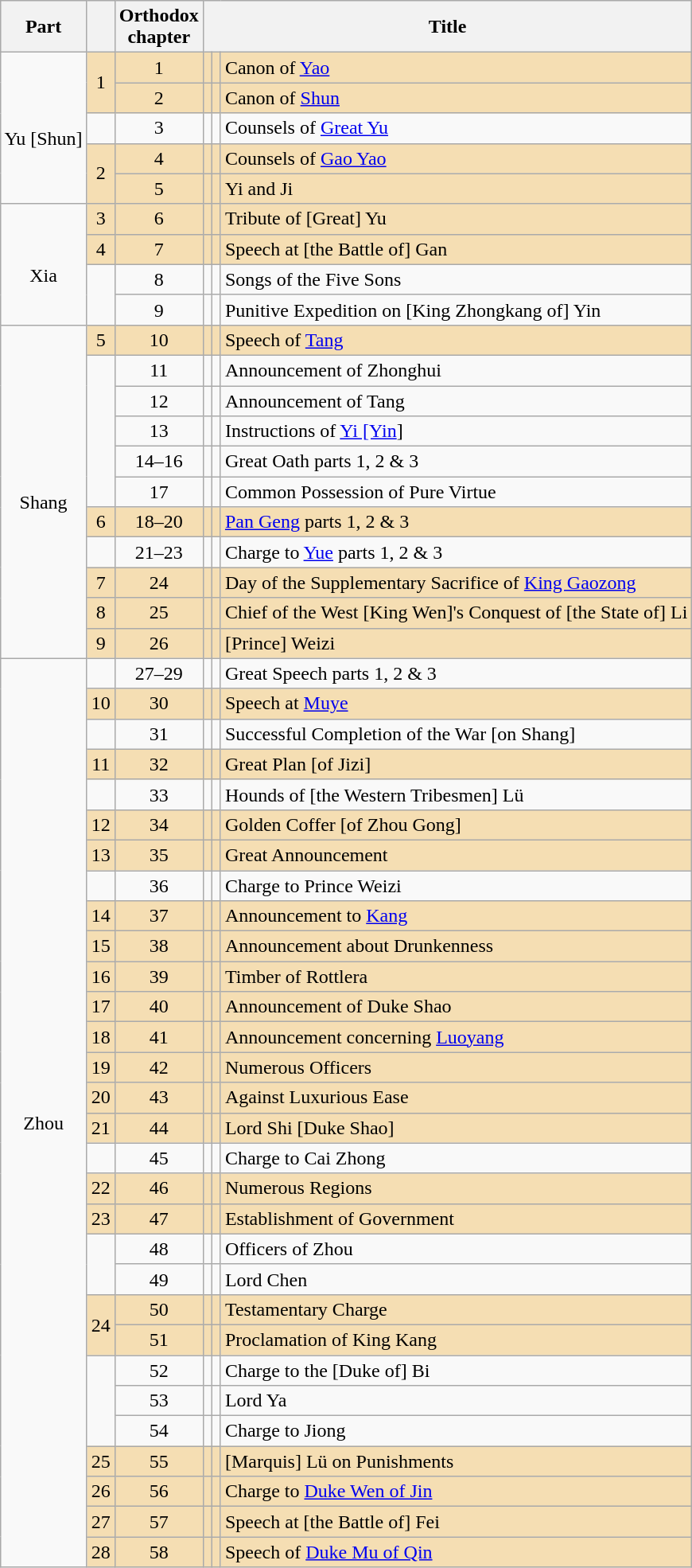<table class="wikitable" style="margin: 1em auto 1em auto;">
<tr>
<th>Part</th>
<th><br></th>
<th>Orthodox<br>chapter</th>
<th colspan="3">Title</th>
</tr>
<tr>
<td align="center" rowspan="5"><br>Yu [Shun]</td>
<td bgcolor="#F5DEB3" align="center" rowspan="2">1</td>
<td bgcolor="#F5DEB3" align="center">1</td>
<td bgcolor="#F5DEB3"></td>
<td bgcolor="#F5DEB3"></td>
<td bgcolor="#F5DEB3">Canon of <a href='#'>Yao</a></td>
</tr>
<tr>
<td bgcolor="#F5DEB3" align="center">2</td>
<td bgcolor="#F5DEB3"></td>
<td bgcolor="#F5DEB3"></td>
<td bgcolor="#F5DEB3">Canon of <a href='#'>Shun</a></td>
</tr>
<tr>
<td></td>
<td align="center">3</td>
<td></td>
<td></td>
<td>Counsels of <a href='#'>Great Yu</a></td>
</tr>
<tr>
<td bgcolor="#F5DEB3" align="center" rowspan="2">2</td>
<td bgcolor="#F5DEB3" align="center">4</td>
<td bgcolor="#F5DEB3"></td>
<td bgcolor="#F5DEB3"></td>
<td bgcolor="#F5DEB3">Counsels of <a href='#'>Gao Yao</a></td>
</tr>
<tr>
<td bgcolor="#F5DEB3" align="center">5</td>
<td bgcolor="#F5DEB3"></td>
<td bgcolor="#F5DEB3"></td>
<td bgcolor="#F5DEB3">Yi and Ji</td>
</tr>
<tr>
<td align="center" rowspan="4"><br>Xia</td>
<td bgcolor="#F5DEB3" align="center">3</td>
<td bgcolor="#F5DEB3" align="center">6</td>
<td bgcolor="#F5DEB3"></td>
<td bgcolor="#F5DEB3"><a href='#'></a></td>
<td bgcolor="#F5DEB3">Tribute of [Great] Yu</td>
</tr>
<tr>
<td bgcolor="#F5DEB3" align="center">4</td>
<td bgcolor="#F5DEB3" align="center">7</td>
<td bgcolor="#F5DEB3"></td>
<td bgcolor="#F5DEB3"></td>
<td bgcolor="#F5DEB3">Speech at [the Battle of] Gan</td>
</tr>
<tr>
<td rowspan="2"></td>
<td align="center">8</td>
<td></td>
<td></td>
<td>Songs of the Five Sons</td>
</tr>
<tr>
<td align="center">9</td>
<td></td>
<td></td>
<td>Punitive Expedition on [King Zhongkang of] Yin</td>
</tr>
<tr>
<td align="center" rowspan="11"><br>Shang</td>
<td bgcolor="#F5DEB3" align="center">5</td>
<td bgcolor="#F5DEB3" align="center">10</td>
<td bgcolor="#F5DEB3"></td>
<td bgcolor="#F5DEB3"></td>
<td bgcolor="#F5DEB3">Speech of <a href='#'>Tang</a></td>
</tr>
<tr>
<td rowspan="5"></td>
<td align="center">11</td>
<td></td>
<td></td>
<td>Announcement of Zhonghui</td>
</tr>
<tr>
<td align="center">12</td>
<td></td>
<td></td>
<td>Announcement of Tang</td>
</tr>
<tr>
<td align="center">13</td>
<td></td>
<td></td>
<td>Instructions of <a href='#'>Yi [Yin</a>]</td>
</tr>
<tr>
<td align="center">14–16</td>
<td></td>
<td></td>
<td>Great Oath parts 1, 2 & 3</td>
</tr>
<tr>
<td align="center">17</td>
<td></td>
<td></td>
<td>Common Possession of Pure Virtue</td>
</tr>
<tr>
<td bgcolor="#F5DEB3" align="center">6</td>
<td bgcolor="#F5DEB3" align="center">18–20</td>
<td bgcolor="#F5DEB3"></td>
<td bgcolor="#F5DEB3"></td>
<td bgcolor="#F5DEB3"><a href='#'>Pan Geng</a> parts 1, 2 & 3</td>
</tr>
<tr>
<td></td>
<td align="center">21–23</td>
<td></td>
<td></td>
<td>Charge to <a href='#'>Yue</a> parts 1, 2 & 3</td>
</tr>
<tr>
<td bgcolor="#F5DEB3" align="center">7</td>
<td bgcolor="#F5DEB3" align="center">24</td>
<td bgcolor="#F5DEB3"></td>
<td bgcolor="#F5DEB3"></td>
<td bgcolor="#F5DEB3">Day of the Supplementary Sacrifice of <a href='#'>King Gaozong</a></td>
</tr>
<tr>
<td bgcolor="#F5DEB3" align="center">8</td>
<td bgcolor="#F5DEB3" align="center">25</td>
<td bgcolor="#F5DEB3"></td>
<td bgcolor="#F5DEB3"></td>
<td bgcolor="#F5DEB3">Chief of the West [King Wen]'s Conquest of [the State of] Li</td>
</tr>
<tr>
<td bgcolor="#F5DEB3" align="center">9</td>
<td bgcolor="#F5DEB3" align="center">26</td>
<td bgcolor="#F5DEB3"></td>
<td bgcolor="#F5DEB3"></td>
<td bgcolor="#F5DEB3"><span>[Prince] Weizi</span></td>
</tr>
<tr>
<td align="center" rowspan="30"><br>Zhou</td>
<td></td>
<td align="center">27–29</td>
<td></td>
<td></td>
<td>Great Speech parts 1, 2 & 3</td>
</tr>
<tr>
<td bgcolor="#F5DEB3" align="center">10</td>
<td bgcolor="#F5DEB3" align="center">30</td>
<td bgcolor="#F5DEB3"></td>
<td bgcolor="#F5DEB3"></td>
<td bgcolor="#F5DEB3">Speech at <a href='#'>Muye</a></td>
</tr>
<tr>
<td></td>
<td align="center">31</td>
<td></td>
<td></td>
<td>Successful Completion of the War [on Shang]</td>
</tr>
<tr>
<td bgcolor="#F5DEB3" align="center">11</td>
<td bgcolor="#F5DEB3" align="center">32</td>
<td bgcolor="#F5DEB3"></td>
<td bgcolor="#F5DEB3"></td>
<td bgcolor="#F5DEB3">Great Plan [of Jizi]</td>
</tr>
<tr>
<td></td>
<td align="center">33</td>
<td></td>
<td></td>
<td>Hounds of [the Western Tribesmen] Lü</td>
</tr>
<tr>
<td bgcolor="#F5DEB3" align="center">12</td>
<td bgcolor="#F5DEB3" align="center">34</td>
<td bgcolor="#F5DEB3"></td>
<td bgcolor="#F5DEB3"></td>
<td bgcolor="#F5DEB3">Golden Coffer [of Zhou Gong]</td>
</tr>
<tr>
<td bgcolor="#F5DEB3" align="center">13</td>
<td bgcolor="#F5DEB3" align="center">35</td>
<td bgcolor="#F5DEB3"></td>
<td bgcolor="#F5DEB3"></td>
<td bgcolor="#F5DEB3">Great Announcement</td>
</tr>
<tr>
<td></td>
<td align="center">36</td>
<td></td>
<td></td>
<td>Charge to Prince Weizi</td>
</tr>
<tr>
<td bgcolor="#F5DEB3" align="center">14</td>
<td bgcolor="#F5DEB3" align="center">37</td>
<td bgcolor="#F5DEB3"></td>
<td bgcolor="#F5DEB3"></td>
<td bgcolor="#F5DEB3">Announcement to <a href='#'>Kang</a></td>
</tr>
<tr>
<td bgcolor="#F5DEB3" align="center">15</td>
<td bgcolor="#F5DEB3" align="center">38</td>
<td bgcolor="#F5DEB3"></td>
<td bgcolor="#F5DEB3"></td>
<td bgcolor="#F5DEB3">Announcement about Drunkenness</td>
</tr>
<tr>
<td bgcolor="#F5DEB3" align="center">16</td>
<td bgcolor="#F5DEB3" align="center">39</td>
<td bgcolor="#F5DEB3"></td>
<td bgcolor="#F5DEB3"></td>
<td bgcolor="#F5DEB3">Timber of Rottlera</td>
</tr>
<tr>
<td bgcolor="#F5DEB3" align="center">17</td>
<td bgcolor="#F5DEB3" align="center">40</td>
<td bgcolor="#F5DEB3"></td>
<td bgcolor="#F5DEB3"></td>
<td bgcolor="#F5DEB3">Announcement of Duke Shao</td>
</tr>
<tr>
<td bgcolor="#F5DEB3" align="center">18</td>
<td bgcolor="#F5DEB3" align="center">41</td>
<td bgcolor="#F5DEB3"></td>
<td bgcolor="#F5DEB3"></td>
<td bgcolor="#F5DEB3">Announcement concerning <a href='#'>Luoyang</a></td>
</tr>
<tr>
<td bgcolor="#F5DEB3" align="center">19</td>
<td bgcolor="#F5DEB3" align="center">42</td>
<td bgcolor="#F5DEB3"></td>
<td bgcolor="#F5DEB3"></td>
<td bgcolor="#F5DEB3">Numerous Officers</td>
</tr>
<tr>
<td bgcolor="#F5DEB3" align="center">20</td>
<td bgcolor="#F5DEB3" align="center">43</td>
<td bgcolor="#F5DEB3"></td>
<td bgcolor="#F5DEB3"></td>
<td bgcolor="#F5DEB3">Against Luxurious Ease</td>
</tr>
<tr>
<td bgcolor="#F5DEB3" align="center">21</td>
<td bgcolor="#F5DEB3" align="center">44</td>
<td bgcolor="#F5DEB3"></td>
<td bgcolor="#F5DEB3"></td>
<td bgcolor="#F5DEB3">Lord Shi [Duke Shao]</td>
</tr>
<tr>
<td></td>
<td align="center">45</td>
<td></td>
<td></td>
<td>Charge to Cai Zhong</td>
</tr>
<tr>
<td bgcolor="#F5DEB3" align="center">22</td>
<td bgcolor="#F5DEB3" align="center">46</td>
<td bgcolor="#F5DEB3"></td>
<td bgcolor="#F5DEB3"></td>
<td bgcolor="#F5DEB3">Numerous Regions</td>
</tr>
<tr>
<td bgcolor="#F5DEB3" align="center">23</td>
<td bgcolor="#F5DEB3" align="center">47</td>
<td bgcolor="#F5DEB3"></td>
<td bgcolor="#F5DEB3"></td>
<td bgcolor="#F5DEB3">Establishment of Government</td>
</tr>
<tr>
<td rowspan="2"></td>
<td align="center">48</td>
<td></td>
<td></td>
<td>Officers of Zhou</td>
</tr>
<tr>
<td align="center">49</td>
<td></td>
<td></td>
<td>Lord Chen</td>
</tr>
<tr>
<td bgcolor="#F5DEB3" align="center" rowspan="2">24</td>
<td bgcolor="#F5DEB3" align="center">50</td>
<td bgcolor="#F5DEB3"></td>
<td bgcolor="#F5DEB3"></td>
<td bgcolor="#F5DEB3">Testamentary Charge</td>
</tr>
<tr>
<td bgcolor="#F5DEB3" align="center">51</td>
<td bgcolor="#F5DEB3"></td>
<td bgcolor="#F5DEB3"></td>
<td bgcolor="#F5DEB3">Proclamation of King Kang</td>
</tr>
<tr>
<td rowspan="3"></td>
<td align="center">52</td>
<td></td>
<td></td>
<td>Charge to the [Duke of] Bi</td>
</tr>
<tr>
<td align="center">53</td>
<td></td>
<td></td>
<td>Lord Ya</td>
</tr>
<tr>
<td align="center">54</td>
<td></td>
<td></td>
<td>Charge to Jiong</td>
</tr>
<tr>
<td bgcolor="#F5DEB3" align="center">25</td>
<td bgcolor="#F5DEB3" align="center">55</td>
<td bgcolor="#F5DEB3"></td>
<td bgcolor="#F5DEB3"></td>
<td bgcolor="#F5DEB3">[Marquis] Lü on Punishments</td>
</tr>
<tr>
<td bgcolor="#F5DEB3" align="center">26</td>
<td bgcolor="#F5DEB3" align="center">56</td>
<td bgcolor="#F5DEB3"></td>
<td bgcolor="#F5DEB3"></td>
<td bgcolor="#F5DEB3">Charge to <a href='#'>Duke Wen of Jin</a></td>
</tr>
<tr>
<td bgcolor="#F5DEB3" align="center">27</td>
<td bgcolor="#F5DEB3" align="center">57</td>
<td bgcolor="#F5DEB3"></td>
<td bgcolor="#F5DEB3"></td>
<td bgcolor="#F5DEB3">Speech at [the Battle of] Fei</td>
</tr>
<tr>
<td bgcolor="#F5DEB3" align="center">28</td>
<td bgcolor="#F5DEB3" align="center">58</td>
<td bgcolor="#F5DEB3"></td>
<td bgcolor="#F5DEB3"></td>
<td bgcolor="#F5DEB3">Speech of <a href='#'>Duke Mu of Qin</a></td>
</tr>
</table>
